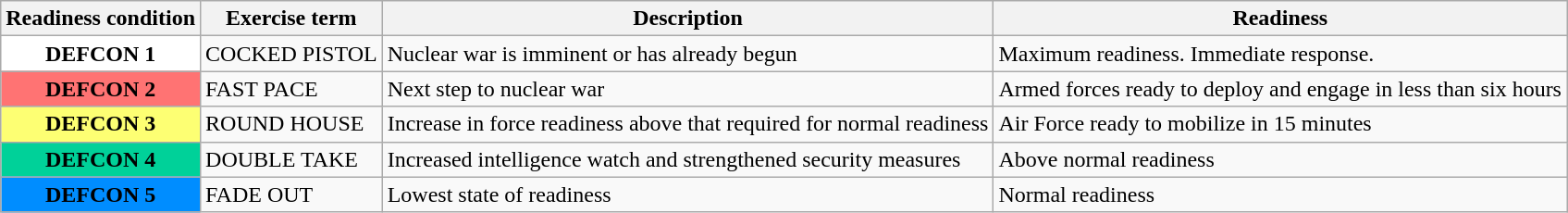<table class="wikitable">
<tr>
<th>Readiness condition</th>
<th>Exercise term</th>
<th>Description</th>
<th>Readiness</th>
</tr>
<tr>
<td style="text-align: center; background-color:#ffffff"><strong>DEFCON 1</strong></td>
<td style="white-space:nowrap">COCKED PISTOL</td>
<td>Nuclear war is imminent or has already begun</td>
<td>Maximum readiness. Immediate response.</td>
</tr>
<tr>
<td style="text-align: center; background-color:#ff7373"><strong>DEFCON 2</strong></td>
<td style="white-space:nowrap">FAST PACE</td>
<td>Next step to nuclear war</td>
<td>Armed forces ready to deploy and engage in less than six hours</td>
</tr>
<tr>
<td style="text-align: center; background-color:#fdff73"><strong>DEFCON 3</strong></td>
<td style="white-space:nowrap">ROUND HOUSE</td>
<td>Increase in force readiness above that required for normal readiness</td>
<td>Air Force ready to mobilize in 15 minutes</td>
</tr>
<tr>
<td style="text-align: center; background-color:#00d199"><strong>DEFCON 4</strong></td>
<td style="white-space:nowrap">DOUBLE TAKE</td>
<td>Increased intelligence watch and strengthened security measures</td>
<td>Above normal readiness</td>
</tr>
<tr>
<td style="text-align: center; background-color:#008dff"><strong>DEFCON 5</strong></td>
<td style="white-space:nowrap">FADE OUT</td>
<td>Lowest state of readiness</td>
<td>Normal readiness</td>
</tr>
</table>
